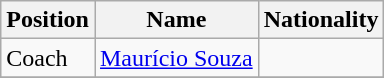<table class="wikitable sortable">
<tr>
<th>Position</th>
<th>Name</th>
<th>Nationality</th>
</tr>
<tr>
<td>Coach</td>
<td><a href='#'>Maurício Souza</a></td>
<td></td>
</tr>
<tr>
</tr>
</table>
